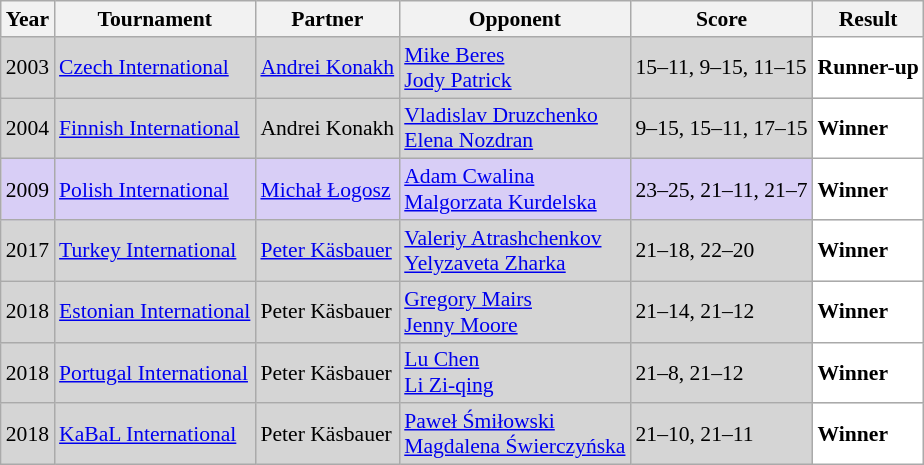<table class="sortable wikitable" style="font-size: 90%;">
<tr>
<th>Year</th>
<th>Tournament</th>
<th>Partner</th>
<th>Opponent</th>
<th>Score</th>
<th>Result</th>
</tr>
<tr style="background:#D5D5D5">
<td align="center">2003</td>
<td align="left"><a href='#'>Czech International</a></td>
<td align="left"> <a href='#'>Andrei Konakh</a></td>
<td align="left"> <a href='#'>Mike Beres</a><br> <a href='#'>Jody Patrick</a></td>
<td align="left">15–11, 9–15, 11–15</td>
<td style="text-align:left; background:white"> <strong>Runner-up</strong></td>
</tr>
<tr style="background:#D5D5D5">
<td align="center">2004</td>
<td align="left"><a href='#'>Finnish International</a></td>
<td align="left"> Andrei Konakh</td>
<td align="left"> <a href='#'>Vladislav Druzchenko</a><br> <a href='#'>Elena Nozdran</a></td>
<td align="left">9–15, 15–11, 17–15</td>
<td style="text-align:left; background:white"> <strong>Winner</strong></td>
</tr>
<tr style="background:#D8CEF6">
<td align="center">2009</td>
<td align="left"><a href='#'>Polish International</a></td>
<td align="left"> <a href='#'>Michał Łogosz</a></td>
<td align="left"> <a href='#'>Adam Cwalina</a><br> <a href='#'>Malgorzata Kurdelska</a></td>
<td align="left">23–25, 21–11, 21–7</td>
<td style="text-align:left; background:white"> <strong>Winner</strong></td>
</tr>
<tr style="background:#D5D5D5">
<td align="center">2017</td>
<td align="left"><a href='#'>Turkey International</a></td>
<td align="left"> <a href='#'>Peter Käsbauer</a></td>
<td align="left"> <a href='#'>Valeriy Atrashchenkov</a><br> <a href='#'>Yelyzaveta Zharka</a></td>
<td align="left">21–18, 22–20</td>
<td style="text-align:left; background:white"> <strong>Winner</strong></td>
</tr>
<tr style="background:#D5D5D5">
<td align="center">2018</td>
<td align="left"><a href='#'>Estonian International</a></td>
<td align="left"> Peter Käsbauer</td>
<td align="left"> <a href='#'>Gregory Mairs</a><br> <a href='#'>Jenny Moore</a></td>
<td align="left">21–14, 21–12</td>
<td style="text-align:left; background:white"> <strong>Winner</strong></td>
</tr>
<tr style="background:#D5D5D5">
<td align="center">2018</td>
<td align="left"><a href='#'>Portugal International</a></td>
<td align="left"> Peter Käsbauer</td>
<td align="left"> <a href='#'>Lu Chen</a><br> <a href='#'>Li Zi-qing</a></td>
<td align="left">21–8, 21–12</td>
<td style="text-align:left; background:white"> <strong>Winner</strong></td>
</tr>
<tr style="background:#D5D5D5">
<td align="center">2018</td>
<td align="left"><a href='#'>KaBaL International</a></td>
<td align="left"> Peter Käsbauer</td>
<td align="left"> <a href='#'>Paweł Śmiłowski</a><br> <a href='#'>Magdalena Świerczyńska</a></td>
<td align="left">21–10, 21–11</td>
<td style="text-align:left; background:white"> <strong>Winner</strong></td>
</tr>
</table>
